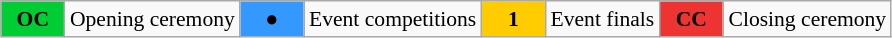<table class="wikitable" style="margin:0.5em auto; font-size:90%;position:relative;">
<tr>
<td style="width:2.5em; background:#00cc33; text-align:center"><strong>OC</strong></td>
<td>Opening ceremony</td>
<td style="width:2.5em; background:#3399ff; text-align:center">●</td>
<td>Event competitions</td>
<td style="width:2.5em; background:#ffcc00; text-align:center"><strong>1</strong></td>
<td>Event finals</td>
<td style="width:2.5em; background:#ee3333; text-align:center"><strong>CC</strong></td>
<td>Closing ceremony</td>
</tr>
</table>
